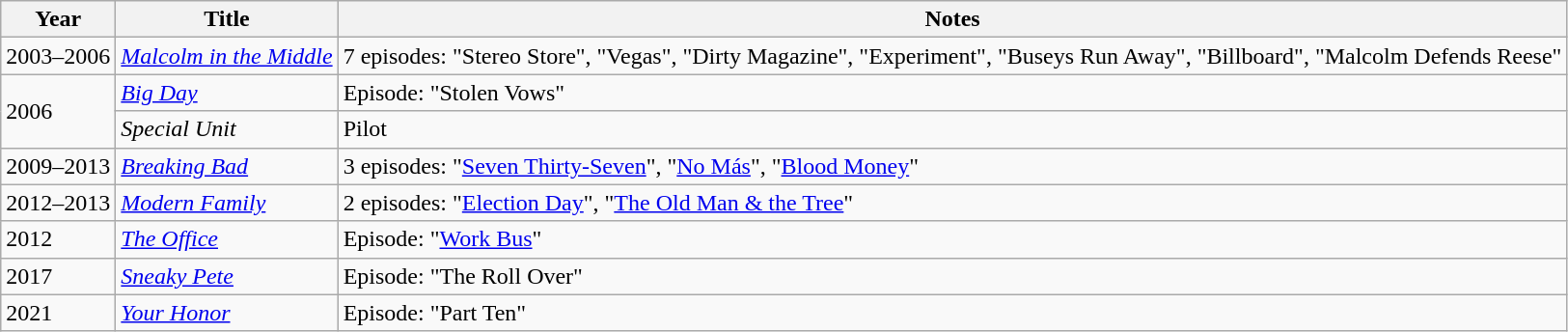<table class="wikitable sortable">
<tr>
<th>Year</th>
<th>Title</th>
<th class="unsortable">Notes</th>
</tr>
<tr>
<td>2003–2006</td>
<td><em><a href='#'>Malcolm in the Middle</a></em></td>
<td>7 episodes: "Stereo Store", "Vegas", "Dirty Magazine", "Experiment", "Buseys Run Away", "Billboard", "Malcolm Defends Reese"</td>
</tr>
<tr>
<td rowspan=2>2006</td>
<td><em><a href='#'>Big Day</a></em></td>
<td>Episode: "Stolen Vows"</td>
</tr>
<tr>
<td><em>Special Unit</em></td>
<td>Pilot</td>
</tr>
<tr>
<td>2009–2013</td>
<td><em><a href='#'>Breaking Bad</a></em></td>
<td>3 episodes: "<a href='#'>Seven Thirty-Seven</a>", "<a href='#'>No Más</a>", "<a href='#'>Blood Money</a>"</td>
</tr>
<tr>
<td>2012–2013</td>
<td><em><a href='#'>Modern Family</a></em></td>
<td>2 episodes: "<a href='#'>Election Day</a>", "<a href='#'>The Old Man & the Tree</a>"</td>
</tr>
<tr>
<td>2012</td>
<td><em><a href='#'>The Office</a></em></td>
<td>Episode: "<a href='#'>Work Bus</a>"</td>
</tr>
<tr>
<td>2017</td>
<td><em><a href='#'>Sneaky Pete</a></em></td>
<td>Episode: "The Roll Over"</td>
</tr>
<tr>
<td>2021</td>
<td><em><a href='#'>Your Honor</a></em></td>
<td>Episode: "Part Ten"</td>
</tr>
</table>
